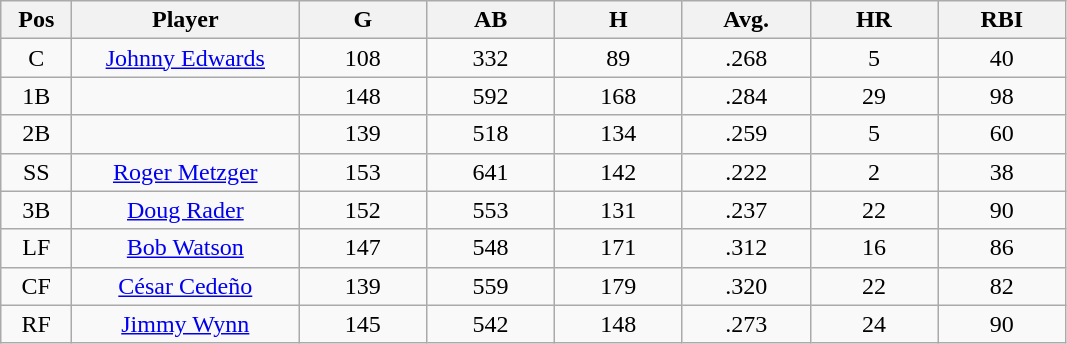<table class="wikitable sortable">
<tr>
<th bgcolor="#DDDDFF" width="5%">Pos</th>
<th bgcolor="#DDDDFF" width="16%">Player</th>
<th bgcolor="#DDDDFF" width="9%">G</th>
<th bgcolor="#DDDDFF" width="9%">AB</th>
<th bgcolor="#DDDDFF" width="9%">H</th>
<th bgcolor="#DDDDFF" width="9%">Avg.</th>
<th bgcolor="#DDDDFF" width="9%">HR</th>
<th bgcolor="#DDDDFF" width="9%">RBI</th>
</tr>
<tr align="center">
<td>C</td>
<td><a href='#'>Johnny Edwards</a></td>
<td>108</td>
<td>332</td>
<td>89</td>
<td>.268</td>
<td>5</td>
<td>40</td>
</tr>
<tr align=center>
<td>1B</td>
<td></td>
<td>148</td>
<td>592</td>
<td>168</td>
<td>.284</td>
<td>29</td>
<td>98</td>
</tr>
<tr align="center">
<td>2B</td>
<td></td>
<td>139</td>
<td>518</td>
<td>134</td>
<td>.259</td>
<td>5</td>
<td>60</td>
</tr>
<tr align="center">
<td>SS</td>
<td><a href='#'>Roger Metzger</a></td>
<td>153</td>
<td>641</td>
<td>142</td>
<td>.222</td>
<td>2</td>
<td>38</td>
</tr>
<tr align=center>
<td>3B</td>
<td><a href='#'>Doug Rader</a></td>
<td>152</td>
<td>553</td>
<td>131</td>
<td>.237</td>
<td>22</td>
<td>90</td>
</tr>
<tr align=center>
<td>LF</td>
<td><a href='#'>Bob Watson</a></td>
<td>147</td>
<td>548</td>
<td>171</td>
<td>.312</td>
<td>16</td>
<td>86</td>
</tr>
<tr align=center>
<td>CF</td>
<td><a href='#'>César Cedeño</a></td>
<td>139</td>
<td>559</td>
<td>179</td>
<td>.320</td>
<td>22</td>
<td>82</td>
</tr>
<tr align=center>
<td>RF</td>
<td><a href='#'>Jimmy Wynn</a></td>
<td>145</td>
<td>542</td>
<td>148</td>
<td>.273</td>
<td>24</td>
<td>90</td>
</tr>
</table>
